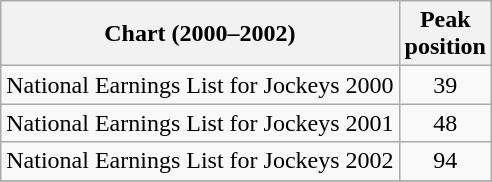<table class="wikitable sortable">
<tr>
<th>Chart (2000–2002)</th>
<th>Peak<br>position</th>
</tr>
<tr>
<td>National Earnings List for Jockeys 2000</td>
<td style="text-align:center;">39</td>
</tr>
<tr>
<td>National Earnings List for Jockeys 2001</td>
<td style="text-align:center;">48</td>
</tr>
<tr>
<td>National Earnings List for Jockeys 2002</td>
<td style="text-align:center;">94</td>
</tr>
<tr>
</tr>
</table>
